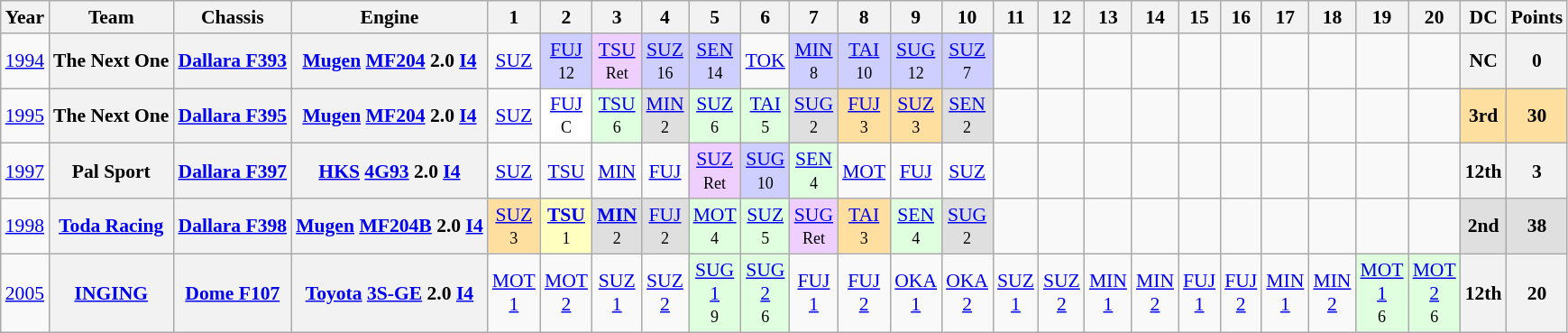<table class="wikitable" style="text-align:center; font-size:90%">
<tr>
<th>Year</th>
<th>Team</th>
<th>Chassis</th>
<th>Engine</th>
<th>1</th>
<th>2</th>
<th>3</th>
<th>4</th>
<th>5</th>
<th>6</th>
<th>7</th>
<th>8</th>
<th>9</th>
<th>10</th>
<th>11</th>
<th>12</th>
<th>13</th>
<th>14</th>
<th>15</th>
<th>16</th>
<th>17</th>
<th>18</th>
<th>19</th>
<th>20</th>
<th>DC</th>
<th>Points</th>
</tr>
<tr>
<td><a href='#'>1994</a></td>
<th>The Next One</th>
<th><a href='#'>Dallara F393</a></th>
<th><a href='#'>Mugen</a> <a href='#'>MF204</a> 2.0 <a href='#'>I4</a></th>
<td><a href='#'>SUZ</a></td>
<td style="background:#CFCFFF;"><a href='#'>FUJ</a><br><small>12</small></td>
<td style="background:#EFCFFF;"><a href='#'>TSU</a><br><small>Ret</small></td>
<td style="background:#CFCFFF;"><a href='#'>SUZ</a><br><small>16</small></td>
<td style="background:#CFCFFF;"><a href='#'>SEN</a><br><small>14</small></td>
<td><a href='#'>TOK</a></td>
<td style="background:#CFCFFF;"><a href='#'>MIN</a><br><small>8</small></td>
<td style="background:#CFCFFF;"><a href='#'>TAI</a><br><small>10</small></td>
<td style="background:#CFCFFF;"><a href='#'>SUG</a><br><small>12</small></td>
<td style="background:#CFCFFF;"><a href='#'>SUZ</a><br><small>7</small></td>
<td></td>
<td></td>
<td></td>
<td></td>
<td></td>
<td></td>
<td></td>
<td></td>
<td></td>
<td></td>
<th>NC</th>
<th>0</th>
</tr>
<tr>
<td><a href='#'>1995</a></td>
<th>The Next One</th>
<th><a href='#'>Dallara F395</a></th>
<th><a href='#'>Mugen</a> <a href='#'>MF204</a> 2.0 <a href='#'>I4</a></th>
<td><a href='#'>SUZ</a></td>
<td style="background:#FFFFFF;"><a href='#'>FUJ</a><br><small>C</small></td>
<td style="background:#DFFFDF;"><a href='#'>TSU</a><br><small>6</small></td>
<td style="background:#DFDFDF;"><a href='#'>MIN</a><br><small>2</small></td>
<td style="background:#DFFFDF;"><a href='#'>SUZ</a><br><small>6</small></td>
<td style="background:#DFFFDF;"><a href='#'>TAI</a><br><small>5</small></td>
<td style="background:#DFDFDF;"><a href='#'>SUG</a><br><small>2</small></td>
<td style="background:#FFDF9F;"><a href='#'>FUJ</a><br><small>3</small></td>
<td style="background:#FFDF9F;"><a href='#'>SUZ</a><br><small>3</small></td>
<td style="background:#DFDFDF;"><a href='#'>SEN</a><br><small>2</small></td>
<td></td>
<td></td>
<td></td>
<td></td>
<td></td>
<td></td>
<td></td>
<td></td>
<td></td>
<td></td>
<th style="background:#FFDF9F;">3rd</th>
<th style="background:#FFDF9F;">30</th>
</tr>
<tr>
<td><a href='#'>1997</a></td>
<th>Pal Sport</th>
<th><a href='#'>Dallara F397</a></th>
<th><a href='#'>HKS</a> <a href='#'>4G93</a> 2.0 <a href='#'>I4</a></th>
<td><a href='#'>SUZ</a></td>
<td><a href='#'>TSU</a></td>
<td><a href='#'>MIN</a></td>
<td><a href='#'>FUJ</a></td>
<td style="background:#EFCFFF;"><a href='#'>SUZ</a><br><small>Ret</small></td>
<td style="background:#CFCFFF;"><a href='#'>SUG</a><br><small>10</small></td>
<td style="background:#DFFFDF;"><a href='#'>SEN</a><br><small>4</small></td>
<td><a href='#'>MOT</a></td>
<td><a href='#'>FUJ</a></td>
<td><a href='#'>SUZ</a></td>
<td></td>
<td></td>
<td></td>
<td></td>
<td></td>
<td></td>
<td></td>
<td></td>
<td></td>
<td></td>
<th>12th</th>
<th>3</th>
</tr>
<tr>
<td><a href='#'>1998</a></td>
<th><a href='#'>Toda Racing</a></th>
<th><a href='#'>Dallara F398</a></th>
<th><a href='#'>Mugen</a> <a href='#'>MF204B</a> 2.0 <a href='#'>I4</a></th>
<td style="background:#FFDF9F;"><a href='#'>SUZ</a><br><small>3</small></td>
<td style="background:#FFFFBF;"><strong><a href='#'>TSU</a></strong><br><small>1</small></td>
<td style="background:#DFDFDF;"><strong><a href='#'>MIN</a></strong><br><small>2</small></td>
<td style="background:#DFDFDF;"><a href='#'>FUJ</a><br><small>2</small></td>
<td style="background:#DFFFDF;"><a href='#'>MOT</a><br><small>4</small></td>
<td style="background:#DFFFDF;"><a href='#'>SUZ</a><br><small>5</small></td>
<td style="background:#EFCFFF;"><a href='#'>SUG</a><br><small>Ret</small></td>
<td style="background:#FFDF9F;"><a href='#'>TAI</a><br><small>3</small></td>
<td style="background:#DFFFDF;"><a href='#'>SEN</a><br><small>4</small></td>
<td style="background:#DFDFDF;"><a href='#'>SUG</a><br><small>2</small></td>
<td></td>
<td></td>
<td></td>
<td></td>
<td></td>
<td></td>
<td></td>
<td></td>
<td></td>
<td></td>
<th style="background:#DFDFDF;">2nd</th>
<th style="background:#DFDFDF;">38</th>
</tr>
<tr>
<td><a href='#'>2005</a></td>
<th><a href='#'>INGING</a></th>
<th><a href='#'>Dome F107</a></th>
<th><a href='#'>Toyota</a> <a href='#'>3S-GE</a> 2.0 <a href='#'>I4</a></th>
<td><a href='#'>MOT<br>1</a></td>
<td><a href='#'>MOT<br>2</a></td>
<td><a href='#'>SUZ<br>1</a></td>
<td><a href='#'>SUZ<br>2</a></td>
<td style="background:#DFFFDF;"><a href='#'>SUG<br>1</a><br><small>9</small></td>
<td style="background:#DFFFDF;"><a href='#'>SUG<br>2</a><br><small>6</small></td>
<td><a href='#'>FUJ<br>1</a></td>
<td><a href='#'>FUJ<br>2</a></td>
<td><a href='#'>OKA<br>1</a></td>
<td><a href='#'>OKA<br>2</a></td>
<td><a href='#'>SUZ<br>1</a></td>
<td><a href='#'>SUZ<br>2</a></td>
<td><a href='#'>MIN<br>1</a></td>
<td><a href='#'>MIN<br>2</a></td>
<td><a href='#'>FUJ<br>1</a></td>
<td><a href='#'>FUJ<br>2</a></td>
<td><a href='#'>MIN<br>1</a></td>
<td><a href='#'>MIN<br>2</a></td>
<td style="background:#DFFFDF;"><a href='#'>MOT<br>1</a><br><small>6</small></td>
<td style="background:#DFFFDF;"><a href='#'>MOT<br>2</a><br><small>6</small></td>
<th>12th</th>
<th>20</th>
</tr>
</table>
